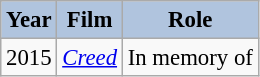<table class="wikitable" style="font-size:95%;">
<tr>
<th style="background:#B0C4DE;">Year</th>
<th style="background:#B0C4DE;">Film</th>
<th style="background:#B0C4DE;">Role</th>
</tr>
<tr>
<td>2015</td>
<td><em><a href='#'>Creed</a></em></td>
<td>In memory of</td>
</tr>
</table>
